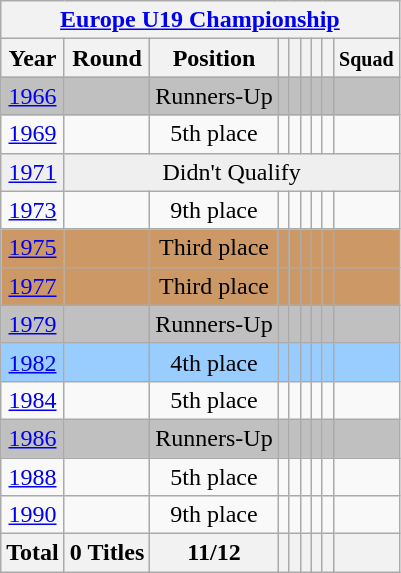<table class="wikitable" style="text-align: center;">
<tr>
<th colspan=9><a href='#'>Europe U19 Championship</a></th>
</tr>
<tr>
<th>Year</th>
<th>Round</th>
<th>Position</th>
<th></th>
<th></th>
<th></th>
<th></th>
<th></th>
<th><small>Squad</small></th>
</tr>
<tr bgcolor=silver>
<td> <a href='#'>1966</a></td>
<td></td>
<td>Runners-Up</td>
<td></td>
<td></td>
<td></td>
<td></td>
<td></td>
<td></td>
</tr>
<tr bgcolor=>
<td> <a href='#'>1969</a></td>
<td></td>
<td>5th place</td>
<td></td>
<td></td>
<td></td>
<td></td>
<td></td>
<td></td>
</tr>
<tr bgcolor=efefef>
<td> <a href='#'>1971</a></td>
<td colspan=8>Didn't Qualify</td>
</tr>
<tr bgcolor=>
<td> <a href='#'>1973</a></td>
<td></td>
<td>9th place</td>
<td></td>
<td></td>
<td></td>
<td></td>
<td></td>
<td></td>
</tr>
<tr bgcolor=cc9966>
<td> <a href='#'>1975</a></td>
<td></td>
<td>Third place</td>
<td></td>
<td></td>
<td></td>
<td></td>
<td></td>
<td></td>
</tr>
<tr bgcolor=cc9966>
<td> <a href='#'>1977</a></td>
<td></td>
<td>Third place</td>
<td></td>
<td></td>
<td></td>
<td></td>
<td></td>
<td></td>
</tr>
<tr bgcolor=silver>
<td> <a href='#'>1979</a></td>
<td></td>
<td>Runners-Up</td>
<td></td>
<td></td>
<td></td>
<td></td>
<td></td>
<td></td>
</tr>
<tr bgcolor=9acdff>
<td> <a href='#'>1982</a></td>
<td></td>
<td>4th place</td>
<td></td>
<td></td>
<td></td>
<td></td>
<td></td>
<td></td>
</tr>
<tr bgcolor=>
<td> <a href='#'>1984</a></td>
<td></td>
<td>5th place</td>
<td></td>
<td></td>
<td></td>
<td></td>
<td></td>
<td></td>
</tr>
<tr bgcolor=silver>
<td> <a href='#'>1986</a></td>
<td></td>
<td>Runners-Up</td>
<td></td>
<td></td>
<td></td>
<td></td>
<td></td>
<td></td>
</tr>
<tr bgcolor=>
<td> <a href='#'>1988</a></td>
<td></td>
<td>5th place</td>
<td></td>
<td></td>
<td></td>
<td></td>
<td></td>
<td></td>
</tr>
<tr bgcolor=>
<td> <a href='#'>1990</a></td>
<td></td>
<td>9th place</td>
<td></td>
<td></td>
<td></td>
<td></td>
<td></td>
<td></td>
</tr>
<tr>
<th>Total</th>
<th>0 Titles</th>
<th>11/12</th>
<th></th>
<th></th>
<th></th>
<th></th>
<th></th>
<th></th>
</tr>
</table>
